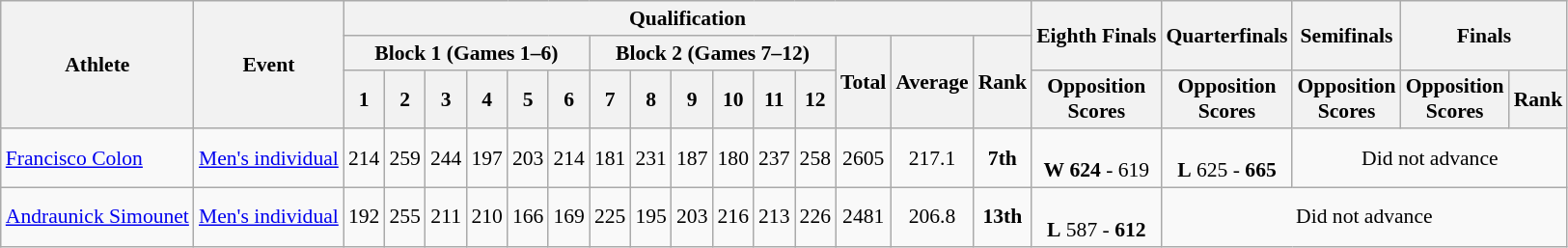<table class="wikitable" border="1" style="font-size:90%">
<tr>
<th rowspan=3>Athlete</th>
<th rowspan=3>Event</th>
<th colspan=15>Qualification</th>
<th rowspan=2>Eighth Finals</th>
<th rowspan=2>Quarterfinals</th>
<th rowspan=2>Semifinals</th>
<th rowspan=2 colspan=2>Finals</th>
</tr>
<tr>
<th colspan=6>Block 1 (Games 1–6)</th>
<th colspan=6>Block 2 (Games 7–12)</th>
<th rowspan=2>Total</th>
<th rowspan=2>Average</th>
<th rowspan=2>Rank</th>
</tr>
<tr>
<th>1</th>
<th>2</th>
<th>3</th>
<th>4</th>
<th>5</th>
<th>6</th>
<th>7</th>
<th>8</th>
<th>9</th>
<th>10</th>
<th>11</th>
<th>12</th>
<th>Opposition<br>Scores</th>
<th>Opposition<br>Scores</th>
<th>Opposition<br>Scores</th>
<th>Opposition<br>Scores</th>
<th>Rank</th>
</tr>
<tr>
<td><a href='#'>Francisco Colon</a></td>
<td><a href='#'>Men's individual</a><br></td>
<td align=center>214</td>
<td align=center>259</td>
<td align=center>244</td>
<td align=center>197</td>
<td align=center>203</td>
<td align=center>214</td>
<td align=center>181</td>
<td align=center>231</td>
<td align=center>187</td>
<td align=center>180</td>
<td align=center>237</td>
<td align=center>258</td>
<td align=center>2605</td>
<td align=center>217.1</td>
<td align=center><strong>7th</strong></td>
<td align=center><br><strong>W</strong> <strong>624</strong> - 619</td>
<td align=center><br><strong>L</strong> 625 - <strong>665</strong></td>
<td align=center colspan="7">Did not advance</td>
</tr>
<tr>
<td><a href='#'>Andraunick Simounet</a></td>
<td><a href='#'>Men's individual</a><br></td>
<td align=center>192</td>
<td align=center>255</td>
<td align=center>211</td>
<td align=center>210</td>
<td align=center>166</td>
<td align=center>169</td>
<td align=center>225</td>
<td align=center>195</td>
<td align=center>203</td>
<td align=center>216</td>
<td align=center>213</td>
<td align=center>226</td>
<td align=center>2481</td>
<td align=center>206.8</td>
<td align=center><strong>13th</strong></td>
<td align=center><br><strong>L</strong> 587 - <strong>612</strong></td>
<td align=center colspan="7">Did not advance</td>
</tr>
</table>
